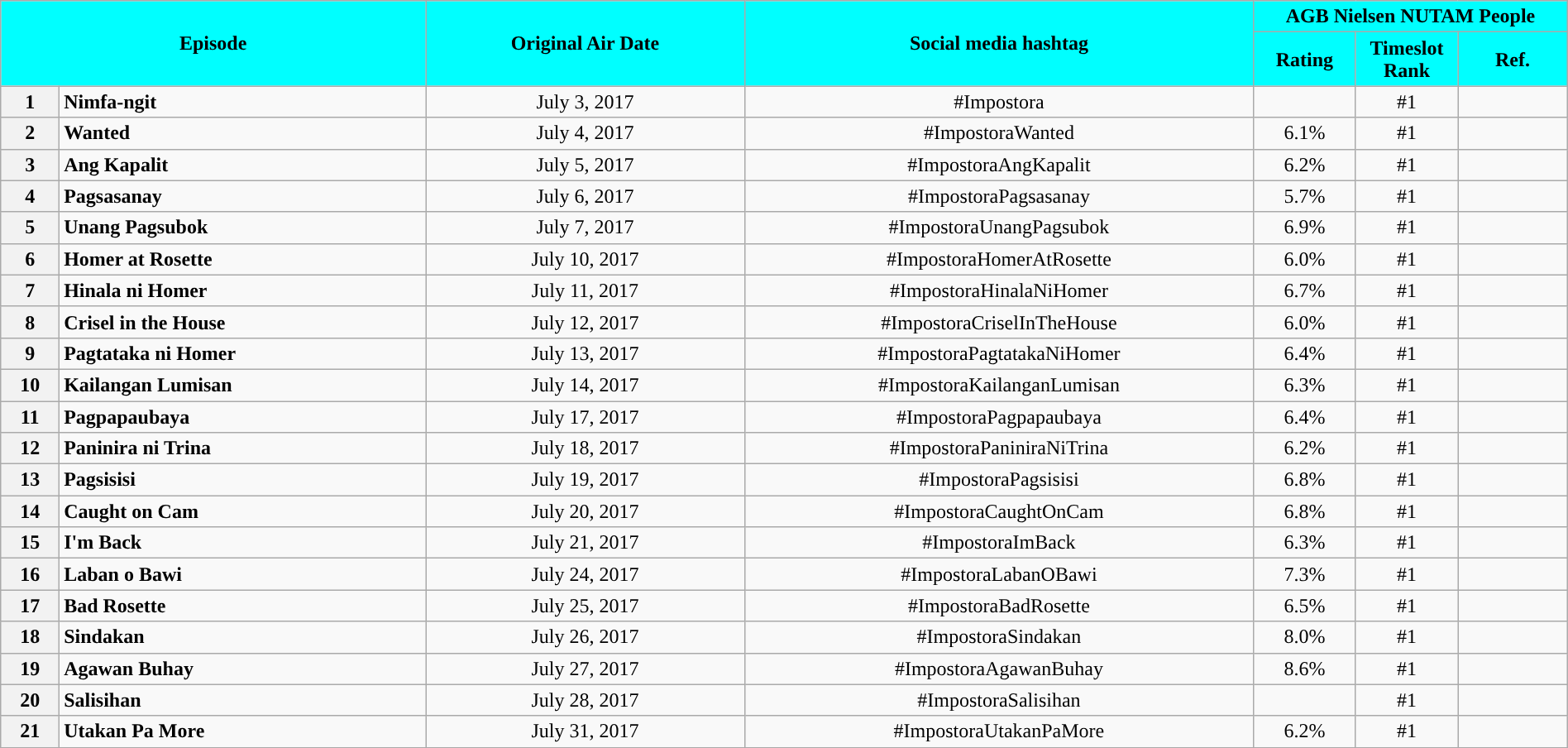<table class="wikitable" style="text-align:center; font-size:100%; line-height:18px;"  width="100%">
<tr>
<th colspan="2" rowspan="2" style="background-color:#00FFFF; color:#000000;">Episode</th>
<th style="background:#00FFFF; color:black" rowspan="2">Original Air Date</th>
<th style="background:#00FFFF; color:black" rowspan="2">Social media hashtag</th>
<th style="background-color:#00FFFF; color:#000000;" colspan="3">AGB Nielsen NUTAM People</th>
</tr>
<tr>
<th style="background-color:#00FFFF; width:75px; color:#000000;">Rating</th>
<th style="background-color:#00FFFF; width:75px; color:#000000;">Timeslot<br>Rank</th>
<th style="background-color:#00FFFF; color:#000000;">Ref.</th>
</tr>
<tr>
<th>1</th>
<td style="text-align: left;"><strong>Nimfa-ngit</strong></td>
<td>July 3, 2017</td>
<td>#Impostora</td>
<td></td>
<td>#1</td>
<td></td>
</tr>
<tr>
<th>2</th>
<td style="text-align: left;"><strong>Wanted</strong></td>
<td>July 4, 2017</td>
<td>#ImpostoraWanted</td>
<td>6.1%</td>
<td>#1</td>
<td></td>
</tr>
<tr>
<th>3</th>
<td style="text-align: left;"><strong>Ang Kapalit</strong></td>
<td>July 5, 2017</td>
<td>#ImpostoraAngKapalit</td>
<td>6.2%</td>
<td>#1</td>
<td></td>
</tr>
<tr>
<th>4</th>
<td style="text-align: left;"><strong>Pagsasanay</strong></td>
<td>July 6, 2017</td>
<td>#ImpostoraPagsasanay</td>
<td>5.7%</td>
<td>#1</td>
<td></td>
</tr>
<tr>
<th>5</th>
<td style="text-align: left;"><strong>Unang Pagsubok</strong></td>
<td>July 7, 2017</td>
<td>#ImpostoraUnangPagsubok</td>
<td>6.9%</td>
<td>#1</td>
<td></td>
</tr>
<tr>
<th>6</th>
<td style="text-align: left;"><strong>Homer at Rosette</strong></td>
<td>July 10, 2017</td>
<td>#ImpostoraHomerAtRosette</td>
<td>6.0%</td>
<td>#1</td>
<td></td>
</tr>
<tr>
<th>7</th>
<td style="text-align: left;"><strong>Hinala ni Homer</strong></td>
<td>July 11, 2017</td>
<td>#ImpostoraHinalaNiHomer</td>
<td>6.7%</td>
<td>#1</td>
<td></td>
</tr>
<tr>
<th>8</th>
<td style="text-align: left;"><strong>Crisel in the House</strong></td>
<td>July 12, 2017</td>
<td>#ImpostoraCriselInTheHouse</td>
<td>6.0%</td>
<td>#1</td>
<td></td>
</tr>
<tr>
<th>9</th>
<td style="text-align: left;"><strong>Pagtataka ni Homer</strong></td>
<td>July 13, 2017</td>
<td>#ImpostoraPagtatakaNiHomer</td>
<td>6.4%</td>
<td>#1</td>
<td></td>
</tr>
<tr>
<th>10</th>
<td style="text-align: left;"><strong>Kailangan Lumisan</strong></td>
<td>July 14, 2017</td>
<td>#ImpostoraKailanganLumisan</td>
<td>6.3%</td>
<td>#1</td>
<td></td>
</tr>
<tr>
<th>11</th>
<td style="text-align: left;"><strong>Pagpapaubaya</strong></td>
<td>July 17, 2017</td>
<td>#ImpostoraPagpapaubaya</td>
<td>6.4%</td>
<td>#1</td>
<td></td>
</tr>
<tr>
<th>12</th>
<td style="text-align: left;"><strong>Paninira ni Trina</strong></td>
<td>July 18, 2017</td>
<td>#ImpostoraPaniniraNiTrina</td>
<td>6.2%</td>
<td>#1</td>
<td></td>
</tr>
<tr>
<th>13</th>
<td style="text-align: left;"><strong>Pagsisisi</strong></td>
<td>July 19, 2017</td>
<td>#ImpostoraPagsisisi</td>
<td>6.8%</td>
<td>#1</td>
<td></td>
</tr>
<tr>
<th>14</th>
<td style="text-align: left;"><strong>Caught on Cam</strong></td>
<td>July 20, 2017</td>
<td>#ImpostoraCaughtOnCam</td>
<td>6.8%</td>
<td>#1</td>
<td></td>
</tr>
<tr>
<th>15</th>
<td style="text-align: left;"><strong>I'm Back</strong></td>
<td>July 21, 2017</td>
<td>#ImpostoraImBack</td>
<td>6.3%</td>
<td>#1</td>
<td></td>
</tr>
<tr>
<th>16</th>
<td style="text-align: left;"><strong>Laban o Bawi</strong></td>
<td>July 24, 2017</td>
<td>#ImpostoraLabanOBawi</td>
<td>7.3%</td>
<td>#1</td>
<td></td>
</tr>
<tr>
<th>17</th>
<td style="text-align: left;"><strong>Bad Rosette</strong></td>
<td>July 25, 2017</td>
<td>#ImpostoraBadRosette</td>
<td>6.5%</td>
<td>#1</td>
<td></td>
</tr>
<tr>
<th>18</th>
<td style="text-align: left;"><strong>Sindakan</strong></td>
<td>July 26, 2017</td>
<td>#ImpostoraSindakan</td>
<td>8.0%</td>
<td>#1</td>
<td></td>
</tr>
<tr>
<th>19</th>
<td style="text-align: left;"><strong>Agawan Buhay</strong></td>
<td>July 27, 2017</td>
<td>#ImpostoraAgawanBuhay</td>
<td>8.6%</td>
<td>#1</td>
<td></td>
</tr>
<tr>
<th>20</th>
<td style="text-align: left;"><strong>Salisihan</strong></td>
<td>July 28, 2017</td>
<td>#ImpostoraSalisihan</td>
<td></td>
<td>#1</td>
<td></td>
</tr>
<tr>
<th>21</th>
<td style="text-align: left;"><strong>Utakan Pa More</strong></td>
<td>July 31, 2017</td>
<td>#ImpostoraUtakanPaMore</td>
<td>6.2%</td>
<td>#1</td>
<td></td>
</tr>
<tr>
</tr>
</table>
